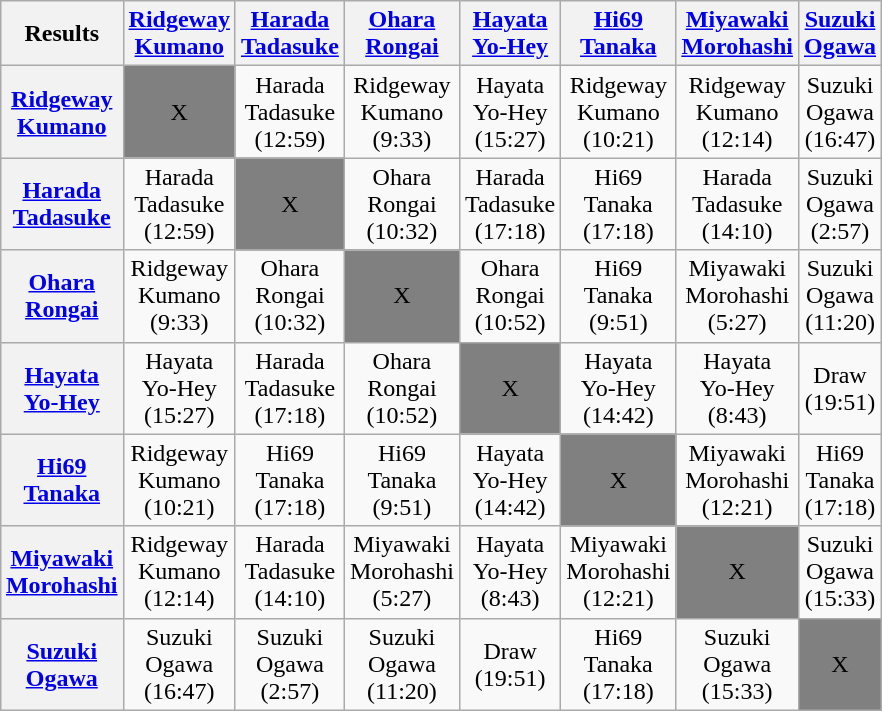<table class="wikitable" style="text-align:center; margin: 1em auto 1em auto">
<tr align="center">
<th>Results</th>
<th><a href='#'>Ridgeway</a><br><a href='#'>Kumano</a></th>
<th><a href='#'>Harada</a><br><a href='#'>Tadasuke</a></th>
<th><a href='#'>Ohara</a><br><a href='#'>Rongai</a></th>
<th><a href='#'>Hayata</a><br><a href='#'>Yo-Hey</a></th>
<th><a href='#'>Hi69</a><br><a href='#'>Tanaka</a></th>
<th><a href='#'>Miyawaki</a><br><a href='#'>Morohashi</a></th>
<th><a href='#'>Suzuki</a><br><a href='#'>Ogawa</a></th>
</tr>
<tr align="center">
<th><a href='#'>Ridgeway</a><br><a href='#'>Kumano</a></th>
<td bgcolor="grey">X</td>
<td>Harada<br>Tadasuke<br>(12:59)</td>
<td>Ridgeway<br>Kumano<br>(9:33)</td>
<td>Hayata<br>Yo-Hey<br>(15:27)</td>
<td>Ridgeway<br>Kumano<br>(10:21)</td>
<td>Ridgeway<br>Kumano<br>(12:14)</td>
<td>Suzuki<br>Ogawa<br>(16:47)</td>
</tr>
<tr align="center">
<th><a href='#'>Harada</a><br><a href='#'>Tadasuke</a></th>
<td>Harada<br>Tadasuke<br>(12:59)</td>
<td bgcolor="grey">X</td>
<td>Ohara<br>Rongai<br>(10:32)</td>
<td>Harada<br>Tadasuke<br>(17:18)</td>
<td>Hi69<br>Tanaka<br>(17:18)</td>
<td>Harada<br>Tadasuke<br>(14:10)</td>
<td>Suzuki<br>Ogawa<br>(2:57)</td>
</tr>
<tr align="center">
<th><a href='#'>Ohara</a><br><a href='#'>Rongai</a></th>
<td>Ridgeway<br>Kumano<br>(9:33)</td>
<td>Ohara<br>Rongai<br>(10:32)</td>
<td bgcolor="grey">X</td>
<td>Ohara<br>Rongai<br>(10:52)</td>
<td>Hi69<br>Tanaka<br>(9:51)</td>
<td>Miyawaki<br>Morohashi<br>(5:27)</td>
<td>Suzuki<br>Ogawa<br>(11:20)</td>
</tr>
<tr align="center">
<th><a href='#'>Hayata</a><br><a href='#'>Yo-Hey</a></th>
<td>Hayata<br>Yo-Hey<br>(15:27)</td>
<td>Harada<br>Tadasuke<br>(17:18)</td>
<td>Ohara<br>Rongai<br>(10:52)</td>
<td bgcolor="grey">X</td>
<td>Hayata<br>Yo-Hey<br>(14:42)</td>
<td>Hayata<br>Yo-Hey<br>(8:43)</td>
<td>Draw<br> (19:51)</td>
</tr>
<tr align="center">
<th><a href='#'>Hi69</a><br><a href='#'>Tanaka</a></th>
<td>Ridgeway<br>Kumano<br>(10:21)</td>
<td>Hi69<br>Tanaka<br>(17:18)</td>
<td>Hi69<br>Tanaka<br>(9:51)</td>
<td>Hayata<br>Yo-Hey<br>(14:42)</td>
<td bgcolor="grey">X</td>
<td>Miyawaki<br>Morohashi<br>(12:21)</td>
<td>Hi69<br>Tanaka<br>(17:18)</td>
</tr>
<tr align="center">
<th><a href='#'>Miyawaki</a><br><a href='#'>Morohashi</a></th>
<td>Ridgeway<br>Kumano<br>(12:14)</td>
<td>Harada<br>Tadasuke<br>(14:10)</td>
<td>Miyawaki<br>Morohashi<br>(5:27)</td>
<td>Hayata<br>Yo-Hey<br>(8:43)</td>
<td>Miyawaki<br>Morohashi<br>(12:21)</td>
<td bgcolor="grey">X</td>
<td>Suzuki<br>Ogawa<br>(15:33)</td>
</tr>
<tr align="center">
<th><a href='#'>Suzuki</a><br><a href='#'>Ogawa</a></th>
<td>Suzuki<br>Ogawa<br>(16:47)</td>
<td>Suzuki<br>Ogawa<br>(2:57)</td>
<td>Suzuki<br>Ogawa<br>(11:20)</td>
<td>Draw<br> (19:51)</td>
<td>Hi69<br>Tanaka<br>(17:18)</td>
<td>Suzuki<br>Ogawa<br>(15:33)</td>
<td bgcolor="grey">X</td>
</tr>
</table>
